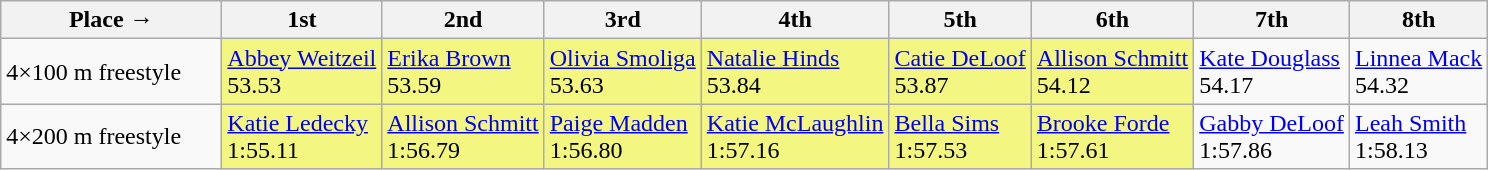<table class="wikitable">
<tr>
<th width=140>Place →</th>
<th>1st</th>
<th>2nd</th>
<th>3rd</th>
<th>4th</th>
<th>5th</th>
<th>6th</th>
<th>7th</th>
<th>8th</th>
</tr>
<tr>
<td>4×100 m freestyle</td>
<td bgcolor=#F3F781><a href='#'>Abbey Weitzeil</a> <br> 53.53</td>
<td bgcolor=#F3F781><a href='#'>Erika Brown</a> <br> 53.59</td>
<td bgcolor=#F3F781><a href='#'>Olivia Smoliga</a> <br> 53.63</td>
<td bgcolor=#F3F781><a href='#'>Natalie Hinds</a> <br> 53.84</td>
<td bgcolor=#F3F781><a href='#'>Catie DeLoof</a> <br> 53.87</td>
<td bgcolor=#F3F781><a href='#'>Allison Schmitt</a> <br> 54.12</td>
<td><a href='#'>Kate Douglass</a> <br> 54.17</td>
<td><a href='#'>Linnea Mack</a> <br> 54.32</td>
</tr>
<tr>
<td>4×200 m freestyle</td>
<td bgcolor=#F3F781><a href='#'>Katie Ledecky</a> <br> 1:55.11</td>
<td bgcolor=#F3F781><a href='#'>Allison Schmitt</a> <br> 1:56.79</td>
<td bgcolor=#F3F781><a href='#'>Paige Madden</a> <br> 1:56.80</td>
<td bgcolor=#F3F781><a href='#'>Katie McLaughlin</a> <br> 1:57.16</td>
<td bgcolor=#F3F781><a href='#'>Bella Sims</a> <br> 1:57.53</td>
<td bgcolor=#F3F781><a href='#'>Brooke Forde</a> <br> 1:57.61</td>
<td><a href='#'>Gabby DeLoof</a> <br> 1:57.86</td>
<td><a href='#'>Leah Smith</a> <br> 1:58.13</td>
</tr>
</table>
